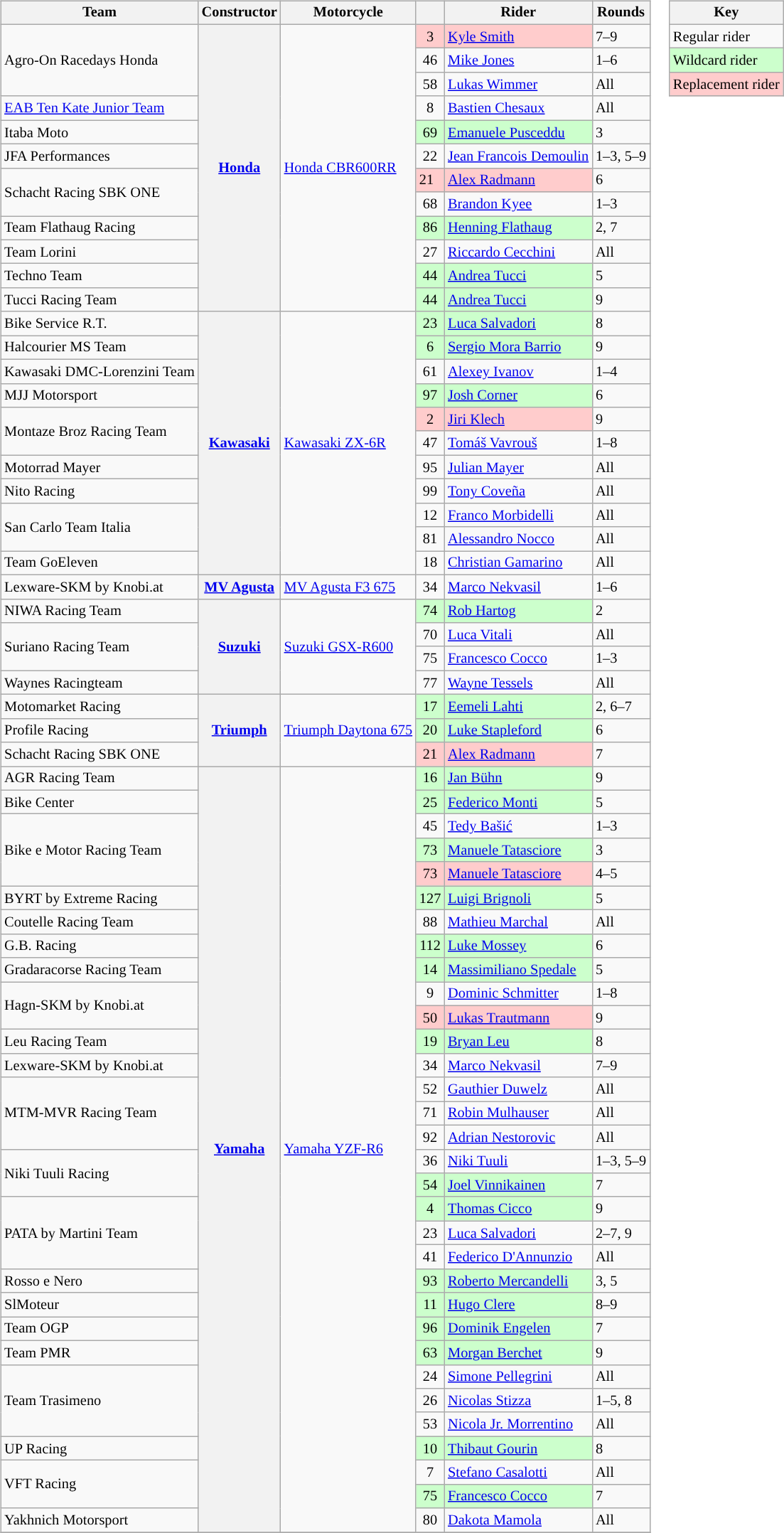<table>
<tr>
<td><br><table class="wikitable" style="font-size: 85%">
<tr>
<th>Team</th>
<th>Constructor</th>
<th>Motorcycle</th>
<th></th>
<th>Rider</th>
<th>Rounds</th>
</tr>
<tr>
<td rowspan="3">Agro-On Racedays Honda</td>
<th rowspan="12"><a href='#'>Honda</a></th>
<td rowspan="12"><a href='#'>Honda CBR600RR</a></td>
<td style="background:#ffcccc;" align="center">3</td>
<td style="background:#ffcccc;"nowrap> <a href='#'>Kyle Smith</a></td>
<td>7–9</td>
</tr>
<tr>
<td align="center">46</td>
<td> <a href='#'>Mike Jones</a></td>
<td>1–6</td>
</tr>
<tr>
<td align="center">58</td>
<td> <a href='#'>Lukas Wimmer</a></td>
<td>All</td>
</tr>
<tr>
<td><a href='#'>EAB Ten Kate Junior Team</a></td>
<td align="center">8</td>
<td> <a href='#'>Bastien Chesaux</a></td>
<td>All</td>
</tr>
<tr>
<td>Itaba Moto</td>
<td style="background:#ccffcc;" align="center">69</td>
<td style="background:#ccffcc;"nowrap> <a href='#'>Emanuele Pusceddu</a></td>
<td>3</td>
</tr>
<tr>
<td>JFA Performances</td>
<td align="center">22</td>
<td> <a href='#'>Jean Francois Demoulin</a></td>
<td>1–3, 5–9</td>
</tr>
<tr>
<td rowspan="2">Schacht Racing SBK ONE</td>
<td style="background:#ffcccc;" align="center'">21</td>
<td style="background:#ffcccc;"nowrap> <a href='#'>Alex Radmann</a></td>
<td>6</td>
</tr>
<tr>
<td align="center">68</td>
<td> <a href='#'>Brandon Kyee</a></td>
<td>1–3</td>
</tr>
<tr>
<td>Team Flathaug Racing</td>
<td style="background:#ccffcc;" align="center">86</td>
<td style="background:#ccffcc;"nowrap> <a href='#'>Henning Flathaug</a></td>
<td>2, 7</td>
</tr>
<tr>
<td>Team Lorini</td>
<td align="center">27</td>
<td> <a href='#'>Riccardo Cecchini</a></td>
<td>All</td>
</tr>
<tr>
<td>Techno Team</td>
<td style="background:#ccffcc;" align="center">44</td>
<td style="background:#ccffcc;"nowrap> <a href='#'>Andrea Tucci</a></td>
<td>5</td>
</tr>
<tr>
<td>Tucci Racing Team</td>
<td style="background:#ccffcc;" align="center">44</td>
<td style="background:#ccffcc;"nowrap> <a href='#'>Andrea Tucci</a></td>
<td>9</td>
</tr>
<tr>
<td>Bike Service R.T.</td>
<th rowspan="11"><a href='#'>Kawasaki</a></th>
<td rowspan="11"><a href='#'>Kawasaki ZX-6R</a></td>
<td style="background:#ccffcc;" align="center">23</td>
<td style="background:#ccffcc;"nowrap> <a href='#'>Luca Salvadori</a></td>
<td>8</td>
</tr>
<tr>
<td>Halcourier MS Team</td>
<td style="background:#ccffcc;" align="center">6</td>
<td style="background:#ccffcc;"nowrap> <a href='#'>Sergio Mora Barrio</a></td>
<td>9</td>
</tr>
<tr>
<td>Kawasaki DMC-Lorenzini Team</td>
<td align="center">61</td>
<td> <a href='#'>Alexey Ivanov</a></td>
<td>1–4</td>
</tr>
<tr>
<td>MJJ Motorsport</td>
<td style="background:#ccffcc;" align="center">97</td>
<td style="background:#ccffcc;"nowrap> <a href='#'>Josh Corner</a></td>
<td>6</td>
</tr>
<tr>
<td rowspan="2">Montaze Broz Racing Team</td>
<td style="background:#ffcccc;" align="center">2</td>
<td style="background:#ffcccc;"nowrap> <a href='#'>Jiri Klech</a></td>
<td>9</td>
</tr>
<tr>
<td align="center">47</td>
<td> <a href='#'>Tomáš Vavrouš</a></td>
<td>1–8</td>
</tr>
<tr>
<td>Motorrad Mayer</td>
<td align="center">95</td>
<td> <a href='#'>Julian Mayer</a></td>
<td>All</td>
</tr>
<tr>
<td>Nito Racing</td>
<td align="center">99</td>
<td> <a href='#'>Tony Coveña</a></td>
<td>All</td>
</tr>
<tr>
<td rowspan="2">San Carlo Team Italia</td>
<td align="center">12</td>
<td> <a href='#'>Franco Morbidelli</a></td>
<td>All</td>
</tr>
<tr>
<td align="center">81</td>
<td> <a href='#'>Alessandro Nocco</a></td>
<td>All</td>
</tr>
<tr>
<td>Team GoEleven</td>
<td align="center">18</td>
<td> <a href='#'>Christian Gamarino</a></td>
<td>All</td>
</tr>
<tr>
<td>Lexware-SKM by Knobi.at</td>
<th><a href='#'>MV Agusta</a></th>
<td><a href='#'>MV Agusta F3 675</a></td>
<td align="center">34</td>
<td> <a href='#'>Marco Nekvasil</a></td>
<td>1–6</td>
</tr>
<tr>
<td>NIWA Racing Team</td>
<th rowspan="4"><a href='#'>Suzuki</a></th>
<td rowspan="4"><a href='#'>Suzuki GSX-R600</a></td>
<td style="background:#ccffcc;" align="center">74</td>
<td style="background:#ccffcc;"nowrap> <a href='#'>Rob Hartog</a></td>
<td>2</td>
</tr>
<tr>
<td rowspan="2">Suriano Racing Team</td>
<td align="center">70</td>
<td> <a href='#'>Luca Vitali</a></td>
<td>All</td>
</tr>
<tr>
<td align="center">75</td>
<td> <a href='#'>Francesco Cocco</a></td>
<td>1–3</td>
</tr>
<tr>
<td>Waynes Racingteam</td>
<td align="center">77</td>
<td> <a href='#'>Wayne Tessels</a></td>
<td>All</td>
</tr>
<tr>
<td>Motomarket Racing</td>
<th rowspan="3"><a href='#'>Triumph</a></th>
<td rowspan="3"><a href='#'>Triumph Daytona 675</a></td>
<td style="background:#ccffcc;" align="center">17</td>
<td style="background:#ccffcc;"nowrap> <a href='#'>Eemeli Lahti</a></td>
<td>2, 6–7</td>
</tr>
<tr>
<td>Profile Racing</td>
<td style="background:#ccffcc;" align="center">20</td>
<td style="background:#ccffcc;"nowrap> <a href='#'>Luke Stapleford</a></td>
<td>6</td>
</tr>
<tr>
<td>Schacht Racing SBK ONE</td>
<td style="background:#ffcccc;" align="center">21</td>
<td style="background:#ffcccc;"nowrap> <a href='#'>Alex Radmann</a></td>
<td>7</td>
</tr>
<tr>
<td>AGR Racing Team</td>
<th rowspan="32"><a href='#'>Yamaha</a></th>
<td rowspan="32"><a href='#'>Yamaha YZF-R6</a></td>
<td style="background:#ccffcc;" align="center">16</td>
<td style="background:#ccffcc;"nowrap> <a href='#'>Jan Bühn</a></td>
<td>9</td>
</tr>
<tr>
<td>Bike Center</td>
<td style="background:#ccffcc;" align="center">25</td>
<td style="background:#ccffcc;"nowrap> <a href='#'>Federico Monti</a></td>
<td>5</td>
</tr>
<tr>
<td rowspan="3">Bike e Motor Racing Team</td>
<td align="center">45</td>
<td> <a href='#'>Tedy Bašić</a></td>
<td>1–3</td>
</tr>
<tr>
<td style="background:#ccffcc;" align="center">73</td>
<td style="background:#ccffcc;"nowrap> <a href='#'>Manuele Tatasciore</a></td>
<td>3</td>
</tr>
<tr>
<td style="background:#ffcccc;" align="center">73</td>
<td style="background:#ffcccc;"nowrap> <a href='#'>Manuele Tatasciore</a></td>
<td>4–5</td>
</tr>
<tr>
<td>BYRT by Extreme Racing</td>
<td style="background:#ccffcc;" align="center">127</td>
<td style="background:#ccffcc;"nowrap> <a href='#'>Luigi Brignoli</a></td>
<td>5</td>
</tr>
<tr>
<td>Coutelle Racing Team</td>
<td align="center">88</td>
<td> <a href='#'>Mathieu Marchal</a></td>
<td>All</td>
</tr>
<tr>
<td>G.B. Racing</td>
<td style="background:#ccffcc;" align="center">112</td>
<td style="background:#ccffcc;"nowrap> <a href='#'>Luke Mossey</a></td>
<td>6</td>
</tr>
<tr>
<td>Gradaracorse Racing Team</td>
<td style="background:#ccffcc;" align="center">14</td>
<td style="background:#ccffcc;"nowrap> <a href='#'>Massimiliano Spedale</a></td>
<td>5</td>
</tr>
<tr>
<td rowspan="2">Hagn-SKM by Knobi.at</td>
<td align="center">9</td>
<td> <a href='#'>Dominic Schmitter</a></td>
<td>1–8</td>
</tr>
<tr>
<td style="background:#ffcccc;" align="center">50</td>
<td style="background:#ffcccc;"nowrap> <a href='#'>Lukas Trautmann</a></td>
<td>9</td>
</tr>
<tr>
<td>Leu Racing Team</td>
<td style="background:#ccffcc;" align="center">19</td>
<td style="background:#ccffcc;"nowrap> <a href='#'>Bryan Leu</a></td>
<td>8</td>
</tr>
<tr>
<td>Lexware-SKM by Knobi.at</td>
<td align="center">34</td>
<td> <a href='#'>Marco Nekvasil</a></td>
<td>7–9</td>
</tr>
<tr>
<td rowspan="3">MTM-MVR Racing Team</td>
<td align="center">52</td>
<td> <a href='#'>Gauthier Duwelz</a></td>
<td>All</td>
</tr>
<tr>
<td align="center">71</td>
<td> <a href='#'>Robin Mulhauser</a></td>
<td>All</td>
</tr>
<tr>
<td align="center">92</td>
<td> <a href='#'>Adrian Nestorovic</a></td>
<td>All</td>
</tr>
<tr>
<td rowspan="2">Niki Tuuli Racing</td>
<td align="center">36</td>
<td> <a href='#'>Niki Tuuli</a></td>
<td>1–3, 5–9</td>
</tr>
<tr>
<td style="background:#ccffcc;" align="center">54</td>
<td style="background:#ccffcc;"nowrap> <a href='#'>Joel Vinnikainen</a></td>
<td>7</td>
</tr>
<tr>
<td rowspan="3">PATA by Martini Team</td>
<td style="background:#ccffcc;" align="center">4</td>
<td style="background:#ccffcc;"nowrap> <a href='#'>Thomas Cicco</a></td>
<td>9</td>
</tr>
<tr>
<td align="center">23</td>
<td> <a href='#'>Luca Salvadori</a></td>
<td>2–7, 9</td>
</tr>
<tr>
<td align="center">41</td>
<td> <a href='#'>Federico D'Annunzio</a></td>
<td>All</td>
</tr>
<tr>
<td>Rosso e Nero</td>
<td style="background:#ccffcc;" align="center">93</td>
<td style="background:#ccffcc;"nowrap> <a href='#'>Roberto Mercandelli</a></td>
<td>3, 5</td>
</tr>
<tr>
<td>SlMoteur</td>
<td style="background:#ccffcc;" align="center">11</td>
<td style="background:#ccffcc;"nowrap> <a href='#'>Hugo Clere</a></td>
<td>8–9</td>
</tr>
<tr>
<td>Team OGP</td>
<td style="background:#ccffcc;" align="center">96</td>
<td style="background:#ccffcc;"nowrap> <a href='#'>Dominik Engelen</a></td>
<td>7</td>
</tr>
<tr>
<td>Team PMR</td>
<td style="background:#ccffcc;" align="center">63</td>
<td style="background:#ccffcc;"nowrap> <a href='#'>Morgan Berchet</a></td>
<td>9</td>
</tr>
<tr>
<td rowspan="3">Team Trasimeno</td>
<td align="center">24</td>
<td> <a href='#'>Simone Pellegrini</a></td>
<td>All</td>
</tr>
<tr>
<td align="center">26</td>
<td> <a href='#'>Nicolas Stizza</a></td>
<td>1–5, 8</td>
</tr>
<tr>
<td align="center">53</td>
<td> <a href='#'>Nicola Jr. Morrentino</a></td>
<td>All</td>
</tr>
<tr>
<td>UP Racing</td>
<td style="background:#ccffcc;" align="center">10</td>
<td style="background:#ccffcc;"nowrap> <a href='#'>Thibaut Gourin</a></td>
<td>8</td>
</tr>
<tr>
<td rowspan="2">VFT Racing</td>
<td align="center">7</td>
<td> <a href='#'>Stefano Casalotti</a></td>
<td>All</td>
</tr>
<tr>
<td style="background:#ccffcc;" align="center">75</td>
<td style="background:#ccffcc;"nowrap> <a href='#'>Francesco Cocco</a></td>
<td>7</td>
</tr>
<tr>
<td>Yakhnich Motorsport</td>
<td align="center">80</td>
<td> <a href='#'>Dakota Mamola</a></td>
<td>All</td>
</tr>
<tr>
</tr>
</table>
</td>
<td valign=top><br><table class="wikitable" style="font-size: 85%;">
<tr>
<th colspan=2>Key</th>
</tr>
<tr>
<td>Regular rider</td>
</tr>
<tr style="background:#ccffcc;">
<td>Wildcard rider</td>
</tr>
<tr style="background:#ffcccc;">
<td>Replacement rider</td>
</tr>
</table>
</td>
</tr>
</table>
